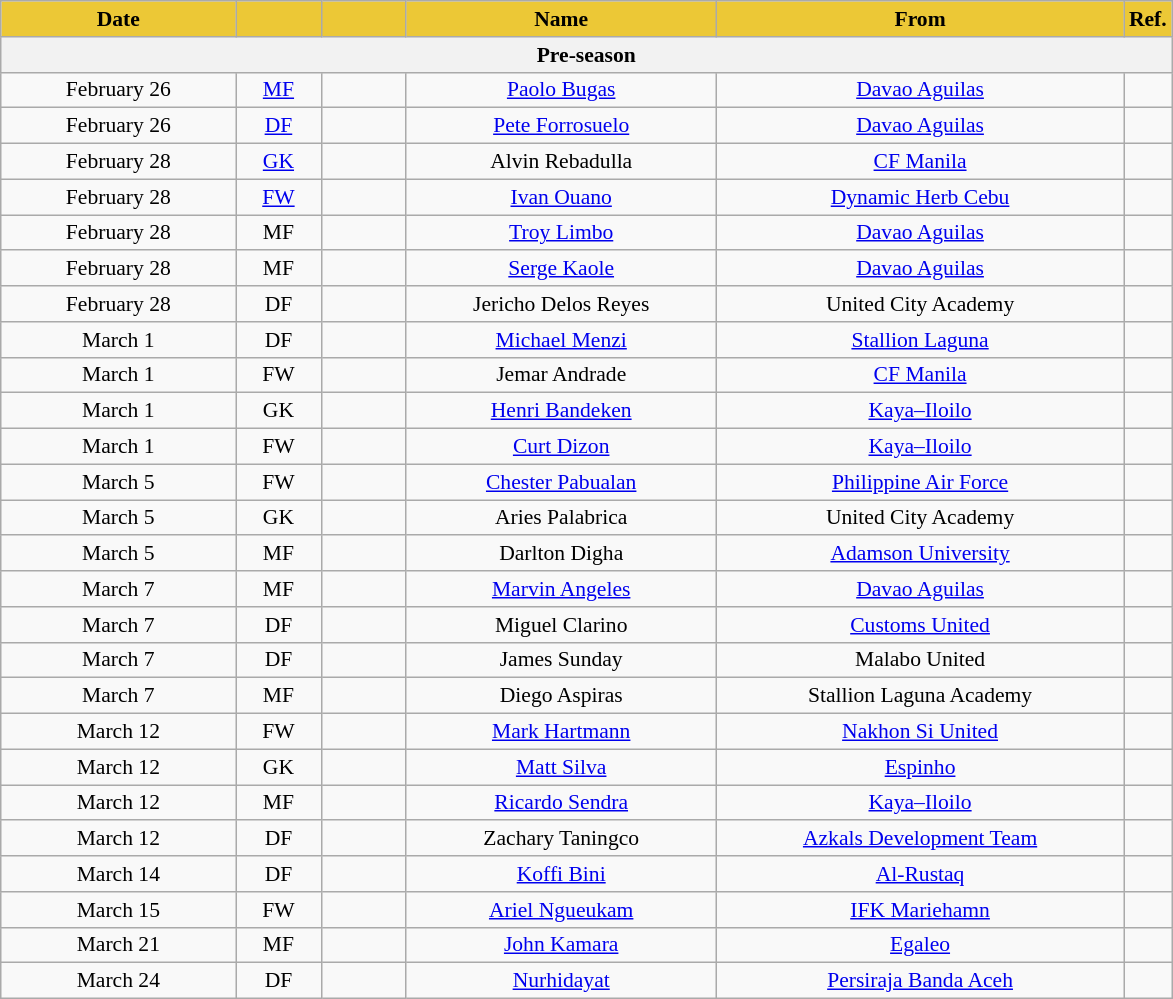<table class="wikitable" style="text-align:center; font-size:90%">
<tr>
<th style="background:#ECC836; color:#000000; width:150px;">Date</th>
<th style="background:#ECC836; color:#000000; width:50px;"></th>
<th style="background:#ECC836; color:#000000; width:50px;"></th>
<th style="background:#ECC836; color:#000000; width:200px;">Name</th>
<th style="background:#ECC836; color:#000000; width:265px;">From</th>
<th style="background:#ECC836; color:#000000; width:25px;">Ref.</th>
</tr>
<tr>
<th colspan=6>Pre-season</th>
</tr>
<tr>
<td>February 26</td>
<td><a href='#'>MF</a></td>
<td></td>
<td><a href='#'>Paolo Bugas</a></td>
<td> <a href='#'>Davao Aguilas</a></td>
<td></td>
</tr>
<tr>
<td>February 26</td>
<td><a href='#'>DF</a></td>
<td></td>
<td><a href='#'>Pete Forrosuelo</a></td>
<td> <a href='#'>Davao Aguilas</a></td>
<td></td>
</tr>
<tr>
<td>February 28</td>
<td><a href='#'>GK</a></td>
<td></td>
<td>Alvin Rebadulla</td>
<td> <a href='#'>CF Manila</a></td>
<td></td>
</tr>
<tr>
<td>February 28</td>
<td><a href='#'>FW</a></td>
<td></td>
<td><a href='#'>Ivan Ouano</a></td>
<td> <a href='#'>Dynamic Herb Cebu</a></td>
<td></td>
</tr>
<tr>
<td>February 28</td>
<td>MF</td>
<td></td>
<td><a href='#'>Troy Limbo</a></td>
<td> <a href='#'>Davao Aguilas</a></td>
<td></td>
</tr>
<tr>
<td>February 28</td>
<td>MF</td>
<td></td>
<td><a href='#'>Serge Kaole</a></td>
<td> <a href='#'>Davao Aguilas</a></td>
<td></td>
</tr>
<tr>
<td>February 28</td>
<td>DF</td>
<td></td>
<td>Jericho Delos Reyes</td>
<td> United City Academy</td>
<td></td>
</tr>
<tr>
<td>March 1</td>
<td>DF</td>
<td></td>
<td><a href='#'>Michael Menzi</a></td>
<td> <a href='#'>Stallion Laguna</a></td>
<td></td>
</tr>
<tr>
<td>March 1</td>
<td>FW</td>
<td></td>
<td>Jemar Andrade</td>
<td> <a href='#'>CF Manila</a></td>
<td></td>
</tr>
<tr>
<td>March 1</td>
<td>GK</td>
<td></td>
<td><a href='#'>Henri Bandeken</a></td>
<td> <a href='#'>Kaya–Iloilo</a></td>
<td></td>
</tr>
<tr>
<td>March 1</td>
<td>FW</td>
<td></td>
<td><a href='#'>Curt Dizon</a></td>
<td> <a href='#'>Kaya–Iloilo</a></td>
<td></td>
</tr>
<tr>
<td>March 5</td>
<td>FW</td>
<td></td>
<td><a href='#'>Chester Pabualan</a></td>
<td> <a href='#'>Philippine Air Force</a></td>
<td></td>
</tr>
<tr>
<td>March 5</td>
<td>GK</td>
<td></td>
<td>Aries Palabrica</td>
<td> United City Academy</td>
<td></td>
</tr>
<tr>
<td>March 5</td>
<td>MF</td>
<td></td>
<td>Darlton Digha</td>
<td> <a href='#'>Adamson University</a></td>
<td></td>
</tr>
<tr>
<td>March 7</td>
<td>MF</td>
<td></td>
<td><a href='#'>Marvin Angeles</a></td>
<td> <a href='#'>Davao Aguilas</a></td>
<td></td>
</tr>
<tr>
<td>March 7</td>
<td>DF</td>
<td></td>
<td>Miguel Clarino</td>
<td> <a href='#'>Customs United</a></td>
<td></td>
</tr>
<tr>
<td>March 7</td>
<td>DF</td>
<td></td>
<td>James Sunday</td>
<td> Malabo United</td>
<td></td>
</tr>
<tr>
<td>March 7</td>
<td>MF</td>
<td></td>
<td>Diego Aspiras</td>
<td> Stallion Laguna Academy</td>
<td></td>
</tr>
<tr>
<td>March 12</td>
<td>FW</td>
<td></td>
<td><a href='#'>Mark Hartmann</a></td>
<td> <a href='#'>Nakhon Si United</a></td>
<td></td>
</tr>
<tr>
<td>March 12</td>
<td>GK</td>
<td></td>
<td><a href='#'>Matt Silva</a></td>
<td> <a href='#'>Espinho</a></td>
<td></td>
</tr>
<tr>
<td>March 12</td>
<td>MF</td>
<td></td>
<td><a href='#'>Ricardo Sendra</a></td>
<td> <a href='#'>Kaya–Iloilo</a></td>
<td></td>
</tr>
<tr>
<td>March 12</td>
<td>DF</td>
<td></td>
<td>Zachary Taningco</td>
<td> <a href='#'>Azkals Development Team</a></td>
<td></td>
</tr>
<tr>
<td>March 14</td>
<td>DF</td>
<td></td>
<td><a href='#'>Koffi Bini</a></td>
<td> <a href='#'>Al-Rustaq</a></td>
<td></td>
</tr>
<tr>
<td>March 15</td>
<td>FW</td>
<td></td>
<td><a href='#'>Ariel Ngueukam</a></td>
<td> <a href='#'>IFK Mariehamn</a></td>
<td></td>
</tr>
<tr>
<td>March 21</td>
<td>MF</td>
<td></td>
<td><a href='#'>John Kamara</a></td>
<td> <a href='#'>Egaleo</a></td>
<td></td>
</tr>
<tr>
<td>March 24</td>
<td>DF</td>
<td></td>
<td><a href='#'>Nurhidayat</a></td>
<td> <a href='#'>Persiraja Banda Aceh</a></td>
<td></td>
</tr>
</table>
